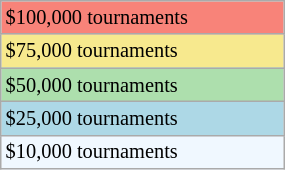<table class="wikitable" style="font-size:85%;" width=15%>
<tr style="background:#f88379;">
<td>$100,000 tournaments</td>
</tr>
<tr style="background:#f7e98e;">
<td>$75,000 tournaments</td>
</tr>
<tr style="background:#addfad;">
<td>$50,000 tournaments</td>
</tr>
<tr style="background:lightblue;">
<td>$25,000 tournaments</td>
</tr>
<tr style="background:#f0f8ff;">
<td>$10,000 tournaments</td>
</tr>
</table>
